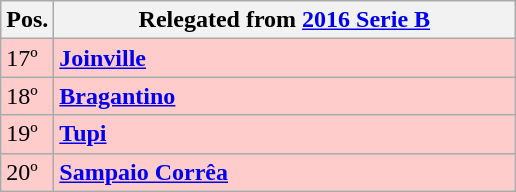<table class="wikitable">
<tr>
<th align="center">Pos.</th>
<th width="300">Relegated from <a href='#'>2016 Serie B</a></th>
</tr>
<tr style="background: #FCC;">
<td>17º</td>
<td><strong><a href='#'>Joinville</a></strong></td>
</tr>
<tr style="background: #FCC;">
<td>18º</td>
<td><strong><a href='#'>Bragantino</a></strong></td>
</tr>
<tr style="background: #FCC;">
<td>19º</td>
<td><strong><a href='#'>Tupi</a></strong></td>
</tr>
<tr style="background: #FCC;">
<td>20º</td>
<td><strong><a href='#'>Sampaio Corrêa</a></strong></td>
</tr>
</table>
